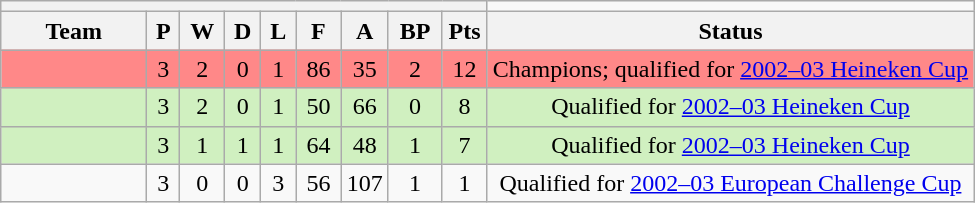<table class="wikitable" style="text-align:center">
<tr>
<th colspan="9" width="317px"></th>
</tr>
<tr>
<th width="90px">Team</th>
<th>P</th>
<th>W</th>
<th>D</th>
<th>L</th>
<th width="23px">F</th>
<th width="23px">A</th>
<th>BP</th>
<th width="23px">Pts</th>
<th>Status</th>
</tr>
<tr bgcolor="#FF8888">
<td></td>
<td>3</td>
<td>2</td>
<td>0</td>
<td>1</td>
<td>86</td>
<td>35</td>
<td>2</td>
<td>12</td>
<td>Champions; qualified for <a href='#'>2002–03 Heineken Cup</a></td>
</tr>
<tr bgcolor="#D0F0C0">
<td></td>
<td>3</td>
<td>2</td>
<td>0</td>
<td>1</td>
<td>50</td>
<td>66</td>
<td>0</td>
<td>8</td>
<td>Qualified for <a href='#'>2002–03 Heineken Cup</a></td>
</tr>
<tr bgcolor="#D0F0C0">
<td></td>
<td>3</td>
<td>1</td>
<td>1</td>
<td>1</td>
<td>64</td>
<td>48</td>
<td>1</td>
<td>7</td>
<td>Qualified for <a href='#'>2002–03 Heineken Cup</a></td>
</tr>
<tr>
<td></td>
<td>3</td>
<td>0</td>
<td>0</td>
<td>3</td>
<td>56</td>
<td>107</td>
<td>1</td>
<td>1</td>
<td>Qualified for <a href='#'>2002–03 European Challenge Cup</a></td>
</tr>
</table>
